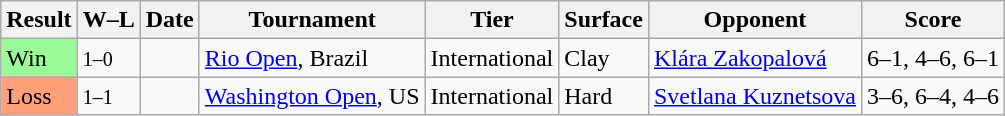<table class="sortable wikitable">
<tr>
<th>Result</th>
<th class="unsortable">W–L</th>
<th>Date</th>
<th>Tournament</th>
<th>Tier</th>
<th>Surface</th>
<th>Opponent</th>
<th class="unsortable">Score</th>
</tr>
<tr>
<td bgcolor=98fb98>Win</td>
<td><small>1–0</small></td>
<td><a href='#'></a></td>
<td><a href='#'>Rio Open</a>, Brazil</td>
<td>International</td>
<td>Clay</td>
<td> <a href='#'>Klára Zakopalová</a></td>
<td>6–1, 4–6, 6–1</td>
</tr>
<tr>
<td bgcolor=FFA07A>Loss</td>
<td><small>1–1</small></td>
<td><a href='#'></a></td>
<td><a href='#'>Washington Open</a>, US</td>
<td>International</td>
<td>Hard</td>
<td> <a href='#'>Svetlana Kuznetsova</a></td>
<td>3–6, 6–4, 4–6</td>
</tr>
</table>
